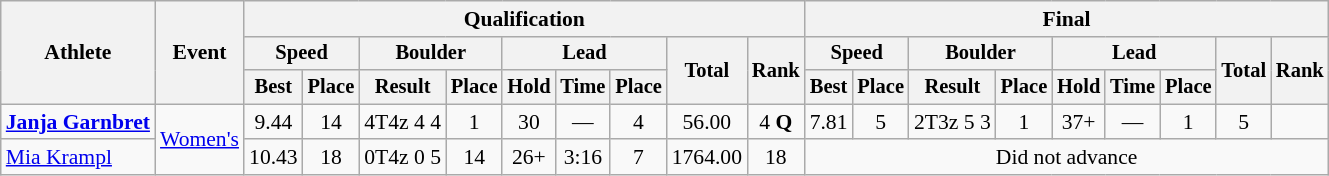<table class="wikitable" style="font-size:90%">
<tr>
<th rowspan="3">Athlete</th>
<th rowspan="3">Event</th>
<th colspan="9">Qualification</th>
<th colspan="9">Final</th>
</tr>
<tr style="font-size: 95%">
<th colspan="2">Speed</th>
<th colspan="2">Boulder</th>
<th colspan="3">Lead</th>
<th rowspan="2">Total</th>
<th rowspan="2">Rank</th>
<th colspan="2">Speed</th>
<th colspan="2">Boulder</th>
<th colspan="3">Lead</th>
<th rowspan="2">Total</th>
<th rowspan="2">Rank</th>
</tr>
<tr style="font-size: 95%">
<th>Best</th>
<th>Place</th>
<th>Result</th>
<th>Place</th>
<th>Hold</th>
<th>Time</th>
<th>Place</th>
<th>Best</th>
<th>Place</th>
<th>Result</th>
<th>Place</th>
<th>Hold</th>
<th>Time</th>
<th>Place</th>
</tr>
<tr align="center">
<td align="left"><strong><a href='#'>Janja Garnbret</a></strong></td>
<td align="left" rowspan=2><a href='#'>Women's</a></td>
<td>9.44</td>
<td>14</td>
<td>4T4z 4 4</td>
<td>1</td>
<td>30</td>
<td>—</td>
<td>4</td>
<td>56.00</td>
<td>4 <strong>Q</strong></td>
<td>7.81</td>
<td>5</td>
<td>2T3z 5 3</td>
<td>1</td>
<td>37+</td>
<td>—</td>
<td>1</td>
<td>5</td>
<td></td>
</tr>
<tr align="center">
<td align="left"><a href='#'>Mia Krampl</a></td>
<td>10.43</td>
<td>18</td>
<td>0T4z 0 5</td>
<td>14</td>
<td>26+</td>
<td>3:16</td>
<td>7</td>
<td>1764.00</td>
<td>18</td>
<td colspan=9>Did not advance</td>
</tr>
</table>
